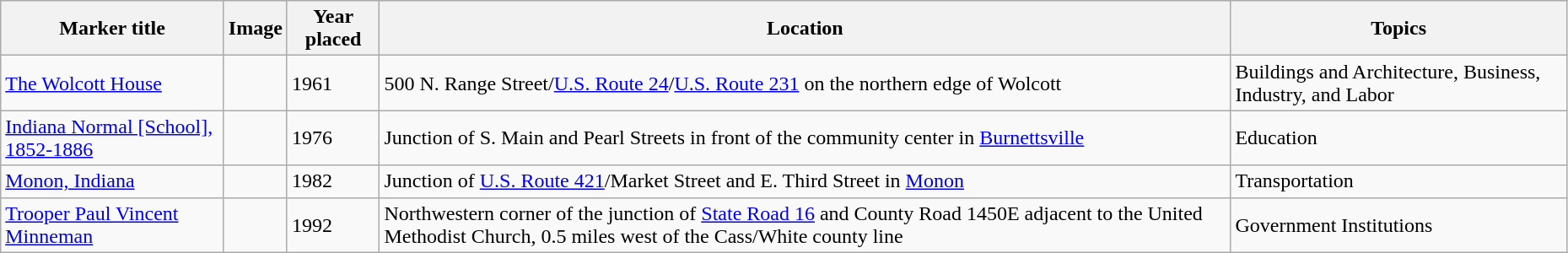<table class="wikitable sortable" style="width:98%">
<tr>
<th>Marker title</th>
<th class="unsortable">Image</th>
<th>Year placed</th>
<th>Location</th>
<th>Topics</th>
</tr>
<tr>
<td><a href='#'>The Wolcott House</a></td>
<td></td>
<td>1961</td>
<td>500 N. Range Street/<a href='#'>U.S. Route 24</a>/<a href='#'>U.S. Route 231</a> on the northern edge of Wolcott<br><small></small></td>
<td>Buildings and Architecture, Business, Industry, and Labor</td>
</tr>
<tr ->
<td><a href='#'>Indiana Normal &#91;School&#93;, 1852-1886</a></td>
<td></td>
<td>1976</td>
<td>Junction of S. Main and Pearl Streets in front of the community center in <a href='#'>Burnettsville</a><br><small></small></td>
<td>Education</td>
</tr>
<tr ->
<td><a href='#'>Monon, Indiana</a></td>
<td></td>
<td>1982</td>
<td>Junction of <a href='#'>U.S. Route 421</a>/Market Street and E. Third Street in <a href='#'>Monon</a><br><small></small></td>
<td>Transportation</td>
</tr>
<tr ->
<td><a href='#'>Trooper Paul Vincent Minneman</a></td>
<td></td>
<td>1992</td>
<td>Northwestern corner of the junction of <a href='#'>State Road 16</a> and County Road 1450E adjacent to the United Methodist Church, 0.5 miles west of the Cass/White county line<br><small></small></td>
<td>Government Institutions</td>
</tr>
</table>
